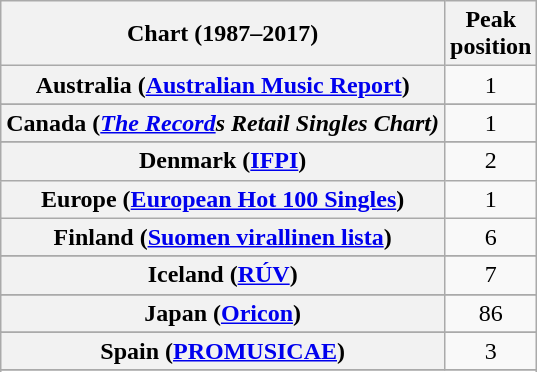<table class="wikitable sortable plainrowheaders" style="text-align:center">
<tr>
<th scope="col">Chart (1987–2017)</th>
<th scope="col">Peak<br>position</th>
</tr>
<tr>
<th scope="row">Australia (<a href='#'>Australian Music Report</a>)</th>
<td>1</td>
</tr>
<tr>
</tr>
<tr>
</tr>
<tr>
<th scope="row">Canada (<em><a href='#'>The Record</a><strong>s Retail Singles Chart)</th>
<td>1</td>
</tr>
<tr>
</tr>
<tr>
</tr>
<tr>
<th scope="row">Denmark (<a href='#'>IFPI</a>)</th>
<td>2</td>
</tr>
<tr>
<th scope="row">Europe (<a href='#'>European Hot 100 Singles</a>)</th>
<td>1</td>
</tr>
<tr>
<th scope="row">Finland (<a href='#'>Suomen virallinen lista</a>)</th>
<td>6</td>
</tr>
<tr>
</tr>
<tr>
</tr>
<tr>
</tr>
<tr>
<th scope="row">Iceland (<a href='#'>RÚV</a>)</th>
<td>7</td>
</tr>
<tr>
</tr>
<tr>
</tr>
<tr>
<th scope="row">Japan (<a href='#'>Oricon</a>)</th>
<td>86</td>
</tr>
<tr>
</tr>
<tr>
</tr>
<tr>
</tr>
<tr>
</tr>
<tr>
</tr>
<tr>
<th scope="row">Spain (<a href='#'>PROMUSICAE</a>)</th>
<td>3</td>
</tr>
<tr>
</tr>
<tr>
</tr>
<tr>
</tr>
<tr>
</tr>
<tr>
</tr>
<tr>
</tr>
</table>
